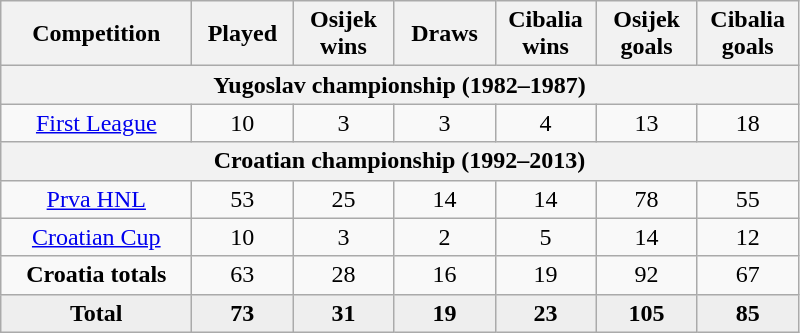<table class="wikitable" style="text-align: center">
<tr>
<th width="120">Competition</th>
<th width="60">Played</th>
<th width="60">Osijek wins</th>
<th width="60">Draws</th>
<th width="60">Cibalia wins</th>
<th width="60">Osijek goals</th>
<th width="60">Cibalia goals</th>
</tr>
<tr>
<th colspan="7">Yugoslav championship (1982–1987)</th>
</tr>
<tr>
<td><a href='#'>First League</a></td>
<td>10</td>
<td>3</td>
<td>3</td>
<td>4</td>
<td>13</td>
<td>18</td>
</tr>
<tr>
<th colspan="7">Croatian championship (1992–2013)</th>
</tr>
<tr>
<td><a href='#'>Prva HNL</a></td>
<td>53</td>
<td>25</td>
<td>14</td>
<td>14</td>
<td>78</td>
<td>55</td>
</tr>
<tr>
<td><a href='#'>Croatian Cup</a></td>
<td>10</td>
<td>3</td>
<td>2</td>
<td>5</td>
<td>14</td>
<td>12</td>
</tr>
<tr>
<td><strong>Croatia totals</strong></td>
<td>63</td>
<td>28</td>
<td>16</td>
<td>19</td>
<td>92</td>
<td>67</td>
</tr>
<tr bgcolor=#EEEEEE>
<td><strong>Total</strong></td>
<td><strong>73</strong></td>
<td><strong>31</strong></td>
<td><strong>19</strong></td>
<td><strong>23</strong></td>
<td><strong>105</strong></td>
<td><strong>85</strong></td>
</tr>
</table>
